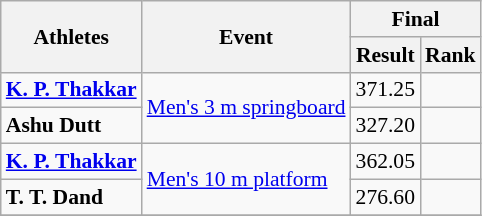<table class="wikitable" style="text-align:center; font-size:90%">
<tr>
<th rowspan=2>Athletes</th>
<th rowspan=2>Event</th>
<th colspan=2>Final</th>
</tr>
<tr>
<th>Result</th>
<th>Rank</th>
</tr>
<tr>
<td align=left><strong><a href='#'>K. P. Thakkar</a></strong></td>
<td align=left rowspan=2><a href='#'>Men's 3 m springboard</a></td>
<td>371.25</td>
<td></td>
</tr>
<tr>
<td align=left><strong>Ashu Dutt</strong></td>
<td>327.20</td>
<td></td>
</tr>
<tr>
<td align=left><strong><a href='#'>K. P. Thakkar</a></strong></td>
<td align=left rowspan=2><a href='#'>Men's 10 m platform</a></td>
<td>362.05</td>
<td></td>
</tr>
<tr>
<td align=left><strong>T. T. Dand</strong></td>
<td>276.60</td>
<td></td>
</tr>
<tr>
</tr>
</table>
